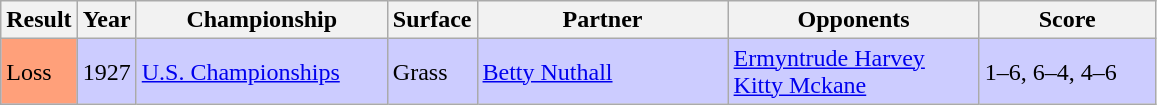<table class="sortable wikitable">
<tr>
<th style="width:40px">Result</th>
<th style="width:30px">Year</th>
<th style="width:160px">Championship</th>
<th style="width:50px">Surface</th>
<th style="width:160px">Partner</th>
<th style="width:160px">Opponents</th>
<th style="width:110px" class="unsortable">Score</th>
</tr>
<tr style="background:#ccf;">
<td style="background:#ffa07a;">Loss</td>
<td>1927</td>
<td><a href='#'>U.S. Championships</a></td>
<td>Grass</td>
<td> <a href='#'>Betty Nuthall</a></td>
<td> <a href='#'>Ermyntrude Harvey</a> <br>  <a href='#'>Kitty Mckane</a></td>
<td>1–6, 6–4, 4–6</td>
</tr>
</table>
